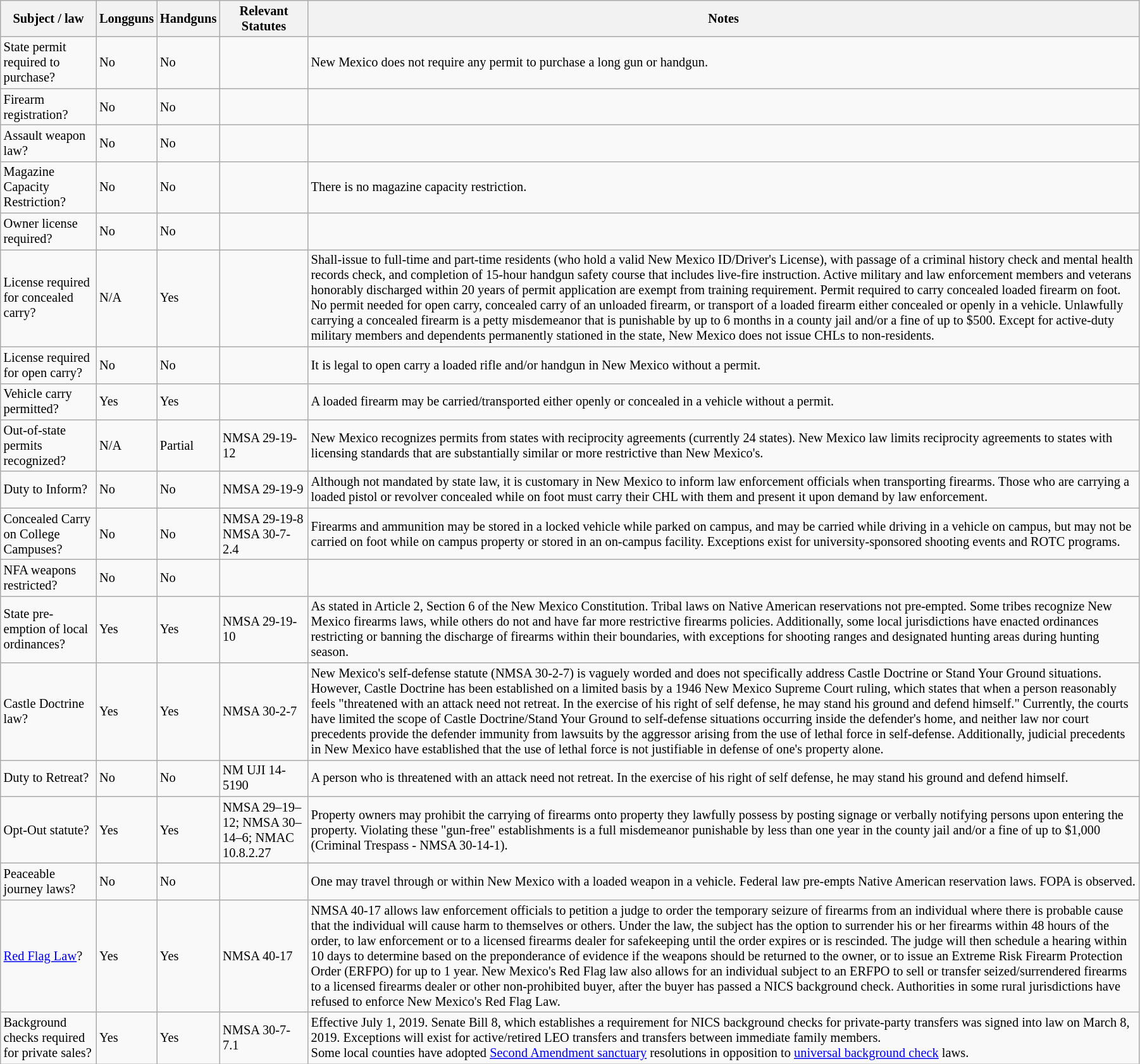<table class="wikitable"  style="font-size:85%; width:95%;">
<tr>
<th>Subject / law</th>
<th>Longguns</th>
<th>Handguns</th>
<th>Relevant Statutes</th>
<th>Notes</th>
</tr>
<tr>
<td>State permit required to purchase?</td>
<td>No</td>
<td>No</td>
<td></td>
<td>New Mexico does not require any permit to purchase a long gun or handgun.</td>
</tr>
<tr>
<td>Firearm registration?</td>
<td>No</td>
<td>No</td>
<td></td>
<td></td>
</tr>
<tr>
<td>Assault weapon law?</td>
<td>No</td>
<td>No</td>
<td></td>
<td></td>
</tr>
<tr>
<td>Magazine Capacity Restriction?</td>
<td>No</td>
<td>No</td>
<td></td>
<td>There is no magazine capacity restriction.</td>
</tr>
<tr>
<td>Owner license required?</td>
<td>No</td>
<td>No</td>
<td></td>
<td></td>
</tr>
<tr>
<td>License required for concealed carry?</td>
<td>N/A</td>
<td>Yes</td>
<td></td>
<td>Shall-issue to full-time and part-time residents (who hold a valid New Mexico ID/Driver's License), with passage of a criminal history check and mental health records check, and completion of 15-hour handgun safety course that includes live-fire instruction. Active military and law enforcement members and veterans honorably discharged within 20 years of permit application are exempt from training requirement. Permit required to carry concealed loaded firearm on foot. No permit needed for open carry, concealed carry of an unloaded firearm, or transport of a loaded firearm either concealed or openly in a vehicle. Unlawfully carrying a concealed firearm is a petty misdemeanor that is punishable by up to 6 months in a county jail and/or a fine of up to $500. Except for active-duty military members and dependents permanently stationed in the state, New Mexico does not issue CHLs to non-residents.</td>
</tr>
<tr>
<td>License required for open carry?</td>
<td>No</td>
<td>No</td>
<td></td>
<td>It is legal to open carry a loaded rifle and/or handgun in New Mexico without a permit.</td>
</tr>
<tr>
<td>Vehicle carry permitted?</td>
<td>Yes</td>
<td>Yes</td>
<td></td>
<td>A loaded firearm may be carried/transported either openly or concealed in a vehicle without a permit.</td>
</tr>
<tr>
<td>Out-of-state permits recognized?</td>
<td>N/A</td>
<td>Partial</td>
<td>NMSA 29-19-12</td>
<td>New Mexico recognizes permits from states with reciprocity agreements (currently 24 states).  New Mexico law limits reciprocity agreements to states with licensing standards that are substantially similar or more restrictive than New Mexico's.</td>
</tr>
<tr>
<td>Duty to Inform?</td>
<td>No</td>
<td>No</td>
<td>NMSA 29-19-9</td>
<td>Although not mandated by state law, it is customary in New Mexico to inform law enforcement officials when transporting firearms. Those who are carrying a loaded pistol or revolver concealed while on foot must carry their CHL with them and present it upon demand by law enforcement.</td>
</tr>
<tr>
<td>Concealed Carry on College Campuses?</td>
<td>No</td>
<td>No</td>
<td>NMSA 29-19-8 <br> NMSA 30-7-2.4</td>
<td>Firearms and ammunition may be stored in a locked vehicle while parked on campus, and may be carried while driving in a vehicle on campus, but may not be carried on foot while on campus property or stored in an on-campus facility.  Exceptions exist for university-sponsored shooting events and ROTC programs.</td>
</tr>
<tr>
<td>NFA weapons restricted?</td>
<td>No</td>
<td>No</td>
<td></td>
<td></td>
</tr>
<tr>
<td>State pre-emption of local ordinances?</td>
<td>Yes</td>
<td>Yes</td>
<td>NMSA 29-19-10</td>
<td>As stated in Article 2, Section 6 of the New Mexico Constitution. Tribal laws on Native American reservations not pre-empted. Some tribes recognize New Mexico firearms laws, while others do not and have far more restrictive firearms policies. Additionally, some local jurisdictions have enacted ordinances restricting or banning the discharge of firearms within their boundaries, with exceptions for shooting ranges and designated hunting areas during hunting season.</td>
</tr>
<tr>
<td>Castle Doctrine law?</td>
<td>Yes</td>
<td>Yes</td>
<td>NMSA 30-2-7</td>
<td>New Mexico's self-defense statute (NMSA 30-2-7) is vaguely worded and does not specifically address Castle Doctrine or Stand Your Ground situations. However, Castle Doctrine has been established on a limited basis by a 1946 New Mexico Supreme Court ruling, which states that when a person reasonably feels "threatened with an attack need not retreat. In the exercise of his right of self defense, he may stand his ground and defend himself." Currently, the courts have limited the scope of Castle Doctrine/Stand Your Ground to self-defense situations occurring inside the defender's home, and neither law nor court precedents provide the defender immunity from lawsuits by the aggressor arising from the use of lethal force in self-defense. Additionally, judicial precedents in New Mexico have established that the use of lethal force is not justifiable in defense of one's property alone.</td>
</tr>
<tr>
<td>Duty to Retreat?</td>
<td>No</td>
<td>No</td>
<td>NM UJI 14-5190</td>
<td>A person who is threatened with an attack need not retreat. In the exercise of his right of self defense, he may stand his ground and defend himself.</td>
</tr>
<tr>
<td>Opt-Out statute?</td>
<td>Yes</td>
<td>Yes</td>
<td>NMSA 29–19–12; NMSA 30–14–6; NMAC 10.8.2.27</td>
<td>Property owners may prohibit the carrying of firearms onto property they lawfully possess by posting signage or verbally notifying persons upon entering the property. Violating these "gun-free" establishments is a full misdemeanor punishable by less than one year in the county jail and/or a fine of up to $1,000 (Criminal Trespass - NMSA 30-14-1).</td>
</tr>
<tr>
<td>Peaceable journey laws?</td>
<td>No</td>
<td>No</td>
<td></td>
<td>One may travel through or within New Mexico with a loaded weapon in a vehicle. Federal law pre-empts Native American reservation laws.  FOPA is observed.</td>
</tr>
<tr>
<td><a href='#'>Red Flag Law</a>?</td>
<td>Yes</td>
<td>Yes</td>
<td>NMSA 40-17 </td>
<td>NMSA 40-17 allows law enforcement officials to petition a judge to order the temporary seizure of firearms from an individual where there is probable cause that the individual will cause harm to themselves or others. Under the law, the subject has the option to surrender his or her firearms within 48 hours of the order, to law enforcement or to a licensed firearms dealer for safekeeping until the order expires or is rescinded. The judge will then schedule a hearing within 10 days to determine based on the preponderance of evidence if the weapons should be returned to the owner, or to issue an Extreme Risk Firearm Protection Order (ERFPO) for up to 1 year. New Mexico's Red Flag law also allows for an individual subject to an ERFPO to sell or transfer seized/surrendered firearms to a licensed firearms dealer or other non-prohibited buyer, after the buyer has passed a NICS background check. Authorities in some rural jurisdictions have refused to enforce New Mexico's Red Flag Law.</td>
</tr>
<tr>
<td>Background checks required for private sales?</td>
<td>Yes</td>
<td>Yes</td>
<td>NMSA 30-7-7.1</td>
<td>Effective July 1, 2019.  Senate Bill 8, which establishes a requirement for NICS background checks for private-party transfers was signed into law on March 8, 2019.  Exceptions will exist for active/retired LEO transfers and transfers between immediate family members.<br>Some local counties have adopted <a href='#'>Second Amendment sanctuary</a> resolutions in opposition to <a href='#'>universal background check</a> laws.<br></td>
</tr>
</table>
